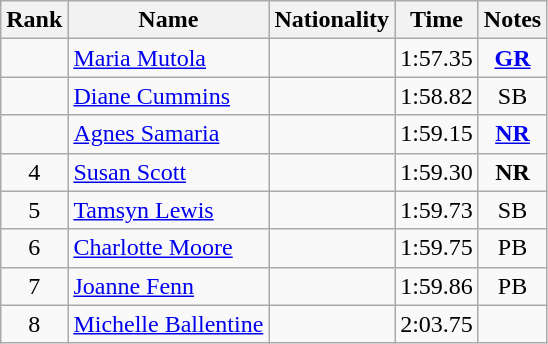<table class="wikitable sortable" style="text-align:center">
<tr>
<th>Rank</th>
<th>Name</th>
<th>Nationality</th>
<th>Time</th>
<th>Notes</th>
</tr>
<tr>
<td></td>
<td align=left><a href='#'>Maria Mutola</a></td>
<td align=left></td>
<td>1:57.35</td>
<td><strong><a href='#'>GR</a></strong></td>
</tr>
<tr>
<td></td>
<td align=left><a href='#'>Diane Cummins</a></td>
<td align=left></td>
<td>1:58.82</td>
<td>SB</td>
</tr>
<tr>
<td></td>
<td align=left><a href='#'>Agnes Samaria</a></td>
<td align=left></td>
<td>1:59.15</td>
<td><strong><a href='#'>NR</a></strong></td>
</tr>
<tr>
<td>4</td>
<td align=left><a href='#'>Susan Scott</a></td>
<td align=left></td>
<td>1:59.30</td>
<td><strong>NR</strong></td>
</tr>
<tr>
<td>5</td>
<td align=left><a href='#'>Tamsyn Lewis</a></td>
<td align=left></td>
<td>1:59.73</td>
<td>SB</td>
</tr>
<tr>
<td>6</td>
<td align=left><a href='#'>Charlotte Moore</a></td>
<td align=left></td>
<td>1:59.75</td>
<td>PB</td>
</tr>
<tr>
<td>7</td>
<td align=left><a href='#'>Joanne Fenn</a></td>
<td align=left></td>
<td>1:59.86</td>
<td>PB</td>
</tr>
<tr>
<td>8</td>
<td align=left><a href='#'>Michelle Ballentine</a></td>
<td align=left></td>
<td>2:03.75</td>
<td></td>
</tr>
</table>
